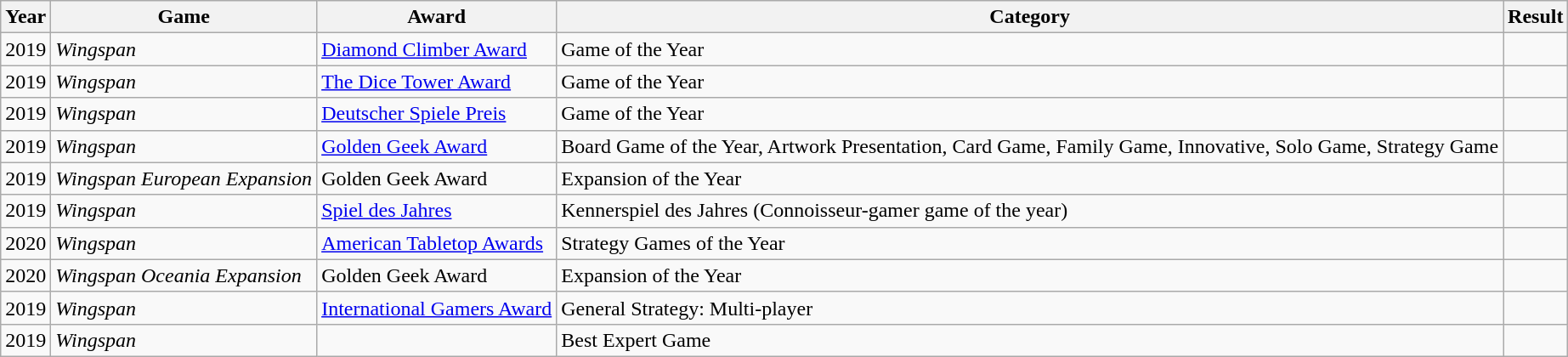<table class="wikitable">
<tr>
<th>Year</th>
<th>Game</th>
<th>Award</th>
<th>Category</th>
<th>Result</th>
</tr>
<tr>
<td>2019</td>
<td><em>Wingspan</em></td>
<td><a href='#'>Diamond Climber Award</a></td>
<td>Game of the Year</td>
<td> </td>
</tr>
<tr>
<td>2019</td>
<td><em>Wingspan</em></td>
<td><a href='#'>The Dice Tower Award</a></td>
<td>Game of the Year</td>
<td> </td>
</tr>
<tr>
<td>2019</td>
<td><em>Wingspan</em></td>
<td><a href='#'>Deutscher Spiele Preis</a></td>
<td>Game of the Year</td>
<td> </td>
</tr>
<tr>
<td>2019</td>
<td><em>Wingspan</em></td>
<td><a href='#'>Golden Geek Award</a></td>
<td>Board Game of the Year, Artwork Presentation, Card Game, Family Game, Innovative, Solo Game, Strategy Game</td>
<td> </td>
</tr>
<tr>
<td>2019</td>
<td><em>Wingspan European Expansion</em></td>
<td>Golden Geek Award</td>
<td>Expansion of the Year</td>
<td> </td>
</tr>
<tr>
<td>2019</td>
<td><em>Wingspan</em></td>
<td><a href='#'>Spiel des Jahres</a></td>
<td>Kennerspiel des Jahres (Connoisseur-gamer game of the year)</td>
<td> </td>
</tr>
<tr>
<td>2020</td>
<td><em>Wingspan</em></td>
<td><a href='#'>American Tabletop Awards</a></td>
<td>Strategy Games of the Year</td>
<td> </td>
</tr>
<tr>
<td>2020</td>
<td><em>Wingspan Oceania Expansion</em></td>
<td>Golden Geek Award</td>
<td>Expansion of the Year</td>
<td></td>
</tr>
<tr>
<td>2019</td>
<td><em>Wingspan</em></td>
<td><a href='#'>International Gamers Award</a></td>
<td>General Strategy: Multi-player</td>
<td> </td>
</tr>
<tr>
<td>2019</td>
<td><em>Wingspan</em></td>
<td></td>
<td>Best Expert Game</td>
<td> </td>
</tr>
</table>
